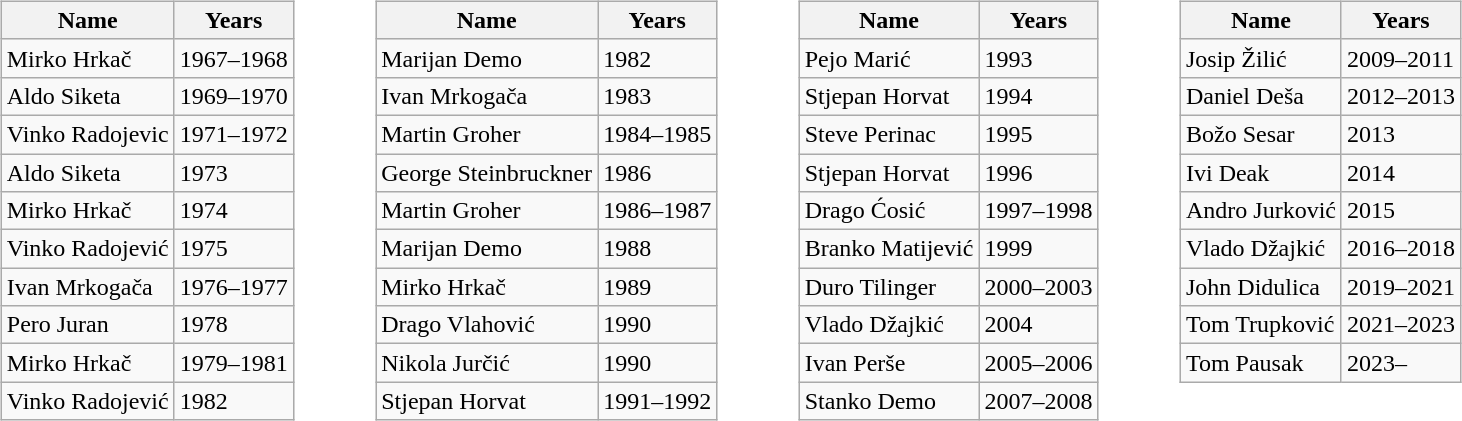<table>
<tr>
<td width="10"> </td>
<td valign="top"><br><table class="wikitable" style="text-align: center">
<tr>
<th>Name</th>
<th>Years</th>
</tr>
<tr>
<td align=left>Mirko Hrkač</td>
<td align=left>1967–1968</td>
</tr>
<tr>
<td align=left>Aldo Siketa</td>
<td align=left>1969–1970</td>
</tr>
<tr>
<td align=left>Vinko Radojevic</td>
<td align=left>1971–1972</td>
</tr>
<tr>
<td align=left>Aldo Siketa</td>
<td align=left>1973</td>
</tr>
<tr>
<td align=left>Mirko Hrkač</td>
<td align=left>1974</td>
</tr>
<tr>
<td align=left>Vinko Radojević</td>
<td align=left>1975</td>
</tr>
<tr>
<td align=left>Ivan Mrkogača</td>
<td align=left>1976–1977</td>
</tr>
<tr>
<td align=left>Pero Juran</td>
<td align=left>1978</td>
</tr>
<tr>
<td align=left>Mirko Hrkač</td>
<td align=left>1979–1981</td>
</tr>
<tr>
<td align=left>Vinko Radojević</td>
<td align=left>1982</td>
</tr>
</table>
</td>
<td width="30"> </td>
<td valign="top"><br><table class="wikitable" style="text-align: center">
<tr>
<th>Name</th>
<th>Years</th>
</tr>
<tr>
<td align=left>Marijan Demo</td>
<td align=left>1982</td>
</tr>
<tr>
<td align=left>Ivan Mrkogača</td>
<td align=left>1983</td>
</tr>
<tr>
<td align=left>Martin Groher</td>
<td align=left>1984–1985</td>
</tr>
<tr>
<td align=left>George Steinbruckner</td>
<td align=left>1986</td>
</tr>
<tr>
<td align=left>Martin Groher</td>
<td align=left>1986–1987</td>
</tr>
<tr>
<td align=left>Marijan Demo</td>
<td align=left>1988</td>
</tr>
<tr>
<td align=left>Mirko Hrkač</td>
<td align=left>1989</td>
</tr>
<tr>
<td align=left>Drago Vlahović</td>
<td align=left>1990</td>
</tr>
<tr>
<td align=left>Nikola Jurčić</td>
<td align=left>1990</td>
</tr>
<tr>
<td align=left>Stjepan Horvat</td>
<td align=left>1991–1992</td>
</tr>
</table>
</td>
<td width="30"> </td>
<td valign="top"><br><table class="wikitable" style="text-align: center">
<tr>
<th>Name</th>
<th>Years</th>
</tr>
<tr>
<td align=left>Pejo Marić</td>
<td align=left>1993</td>
</tr>
<tr>
<td align=left>Stjepan Horvat</td>
<td align=left>1994</td>
</tr>
<tr>
<td align=left>Steve Perinac</td>
<td align=left>1995</td>
</tr>
<tr>
<td align=left>Stjepan Horvat</td>
<td align=left>1996</td>
</tr>
<tr>
<td align=left>Drago Ćosić</td>
<td align=left>1997–1998</td>
</tr>
<tr>
<td align=left>Branko Matijević</td>
<td align=left>1999</td>
</tr>
<tr>
<td align=left>Duro Tilinger</td>
<td align=left>2000–2003</td>
</tr>
<tr>
<td align=left>Vlado Džajkić</td>
<td align=left>2004</td>
</tr>
<tr>
<td align=left>Ivan Perše</td>
<td align=left>2005–2006</td>
</tr>
<tr>
<td align=left>Stanko Demo</td>
<td align=left>2007–2008</td>
</tr>
</table>
</td>
<td width="30"> </td>
<td valign="top"><br><table class="wikitable" style="text-align: center">
<tr>
<th>Name</th>
<th>Years</th>
</tr>
<tr>
<td align=left>Josip Žilić</td>
<td align=left>2009–2011</td>
</tr>
<tr>
<td align=left>Daniel Deša</td>
<td align=left>2012–2013</td>
</tr>
<tr>
<td align=left>Božo Sesar</td>
<td align=left>2013</td>
</tr>
<tr>
<td align=left>Ivi Deak</td>
<td align=left>2014</td>
</tr>
<tr>
<td align=left>Andro Jurković</td>
<td align=left>2015</td>
</tr>
<tr>
<td align=left>Vlado Džajkić</td>
<td align=left>2016–2018</td>
</tr>
<tr>
<td align=left>John Didulica</td>
<td align=left>2019–2021</td>
</tr>
<tr>
<td align=left>Tom Trupković</td>
<td align=left>2021–2023</td>
</tr>
<tr>
<td align=left>Tom Pausak</td>
<td align=left>2023–</td>
</tr>
</table>
</td>
</tr>
</table>
